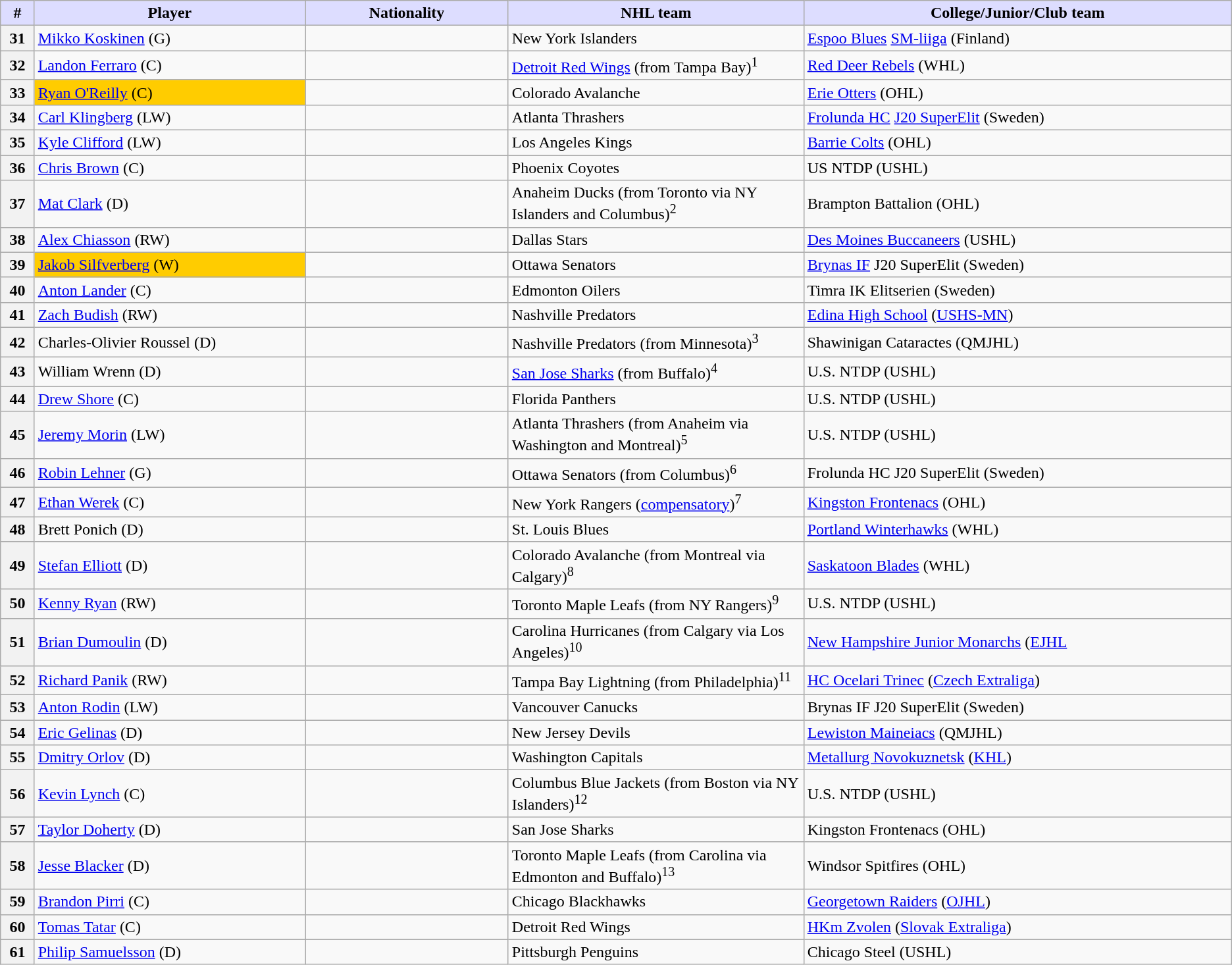<table class="wikitable">
<tr>
<th style="background:#ddf; width:2.75%;">#</th>
<th style="background:#ddf; width:22.0%;">Player</th>
<th style="background:#ddf; width:16.5%;">Nationality</th>
<th style="background:#ddf; width:24.0%;">NHL team</th>
<th style="background:#ddf; width:100.0%;">College/Junior/Club team</th>
</tr>
<tr>
<th>31</th>
<td><a href='#'>Mikko Koskinen</a> (G)</td>
<td></td>
<td>New York Islanders</td>
<td><a href='#'>Espoo Blues</a> <a href='#'>SM-liiga</a> (Finland)</td>
</tr>
<tr>
<th>32</th>
<td><a href='#'>Landon Ferraro</a> (C)</td>
<td></td>
<td><a href='#'>Detroit Red Wings</a> (from Tampa Bay)<sup>1</sup></td>
<td><a href='#'>Red Deer Rebels</a> (WHL)</td>
</tr>
<tr>
<th>33</th>
<td bgcolor="#FFCC00"><a href='#'>Ryan O'Reilly</a> (C)</td>
<td></td>
<td>Colorado Avalanche</td>
<td><a href='#'>Erie Otters</a> (OHL)</td>
</tr>
<tr>
<th>34</th>
<td><a href='#'>Carl Klingberg</a> (LW)</td>
<td></td>
<td>Atlanta Thrashers</td>
<td><a href='#'>Frolunda HC</a> <a href='#'>J20 SuperElit</a> (Sweden)</td>
</tr>
<tr>
<th>35</th>
<td><a href='#'>Kyle Clifford</a> (LW)</td>
<td></td>
<td>Los Angeles Kings</td>
<td><a href='#'>Barrie Colts</a> (OHL)</td>
</tr>
<tr>
<th>36</th>
<td><a href='#'>Chris Brown</a> (C)</td>
<td></td>
<td>Phoenix Coyotes</td>
<td>US NTDP (USHL)</td>
</tr>
<tr>
<th>37</th>
<td><a href='#'>Mat Clark</a> (D)</td>
<td></td>
<td>Anaheim Ducks (from Toronto via NY Islanders and Columbus)<sup>2</sup></td>
<td>Brampton Battalion (OHL)</td>
</tr>
<tr>
<th>38</th>
<td><a href='#'>Alex Chiasson</a> (RW)</td>
<td></td>
<td>Dallas Stars</td>
<td><a href='#'>Des Moines Buccaneers</a> (USHL)</td>
</tr>
<tr>
<th>39</th>
<td bgcolor="#FFCC00"><a href='#'>Jakob Silfverberg</a> (W)</td>
<td></td>
<td>Ottawa Senators</td>
<td><a href='#'>Brynas IF</a> J20 SuperElit (Sweden)</td>
</tr>
<tr>
<th>40</th>
<td><a href='#'>Anton Lander</a> (C)</td>
<td></td>
<td>Edmonton Oilers</td>
<td>Timra IK Elitserien (Sweden)</td>
</tr>
<tr>
<th>41</th>
<td><a href='#'>Zach Budish</a> (RW)</td>
<td></td>
<td>Nashville Predators</td>
<td><a href='#'>Edina High School</a> (<a href='#'>USHS-MN</a>)</td>
</tr>
<tr>
<th>42</th>
<td>Charles-Olivier Roussel (D)</td>
<td></td>
<td>Nashville Predators (from Minnesota)<sup>3</sup></td>
<td>Shawinigan Cataractes (QMJHL)</td>
</tr>
<tr>
<th>43</th>
<td>William Wrenn (D)</td>
<td></td>
<td><a href='#'>San Jose Sharks</a> (from Buffalo)<sup>4</sup></td>
<td>U.S. NTDP (USHL)</td>
</tr>
<tr>
<th>44</th>
<td><a href='#'>Drew Shore</a> (C)</td>
<td></td>
<td>Florida Panthers</td>
<td>U.S. NTDP (USHL)</td>
</tr>
<tr>
<th>45</th>
<td><a href='#'>Jeremy Morin</a> (LW)</td>
<td></td>
<td>Atlanta Thrashers (from Anaheim via Washington and Montreal)<sup>5</sup></td>
<td>U.S. NTDP (USHL)</td>
</tr>
<tr>
<th>46</th>
<td><a href='#'>Robin Lehner</a> (G)</td>
<td></td>
<td>Ottawa Senators (from Columbus)<sup>6</sup></td>
<td>Frolunda HC J20 SuperElit (Sweden)</td>
</tr>
<tr>
<th>47</th>
<td><a href='#'>Ethan Werek</a> (C)</td>
<td></td>
<td>New York Rangers (<a href='#'>compensatory</a>)<sup>7</sup></td>
<td><a href='#'>Kingston Frontenacs</a> (OHL)</td>
</tr>
<tr>
<th>48</th>
<td>Brett Ponich (D)</td>
<td></td>
<td>St. Louis Blues</td>
<td><a href='#'>Portland Winterhawks</a> (WHL)</td>
</tr>
<tr>
<th>49</th>
<td><a href='#'>Stefan Elliott</a> (D)</td>
<td></td>
<td>Colorado Avalanche (from Montreal via Calgary)<sup>8</sup></td>
<td><a href='#'>Saskatoon Blades</a> (WHL)</td>
</tr>
<tr>
<th>50</th>
<td><a href='#'>Kenny Ryan</a> (RW)</td>
<td></td>
<td>Toronto Maple Leafs (from NY Rangers)<sup>9</sup></td>
<td>U.S. NTDP (USHL)</td>
</tr>
<tr>
<th>51</th>
<td><a href='#'>Brian Dumoulin</a> (D)</td>
<td></td>
<td>Carolina Hurricanes (from Calgary via Los Angeles)<sup>10</sup></td>
<td><a href='#'>New Hampshire Junior Monarchs</a> (<a href='#'>EJHL</a></td>
</tr>
<tr>
<th>52</th>
<td><a href='#'>Richard Panik</a> (RW)</td>
<td></td>
<td>Tampa Bay Lightning (from Philadelphia)<sup>11</sup></td>
<td><a href='#'>HC Ocelari Trinec</a> (<a href='#'>Czech Extraliga</a>)</td>
</tr>
<tr>
<th>53</th>
<td><a href='#'>Anton Rodin</a> (LW)</td>
<td></td>
<td>Vancouver Canucks</td>
<td>Brynas IF J20 SuperElit (Sweden)</td>
</tr>
<tr>
<th>54</th>
<td><a href='#'>Eric Gelinas</a> (D)</td>
<td></td>
<td>New Jersey Devils</td>
<td><a href='#'>Lewiston Maineiacs</a> (QMJHL)</td>
</tr>
<tr>
<th>55</th>
<td><a href='#'>Dmitry Orlov</a> (D)</td>
<td></td>
<td>Washington Capitals</td>
<td><a href='#'>Metallurg Novokuznetsk</a> (<a href='#'>KHL</a>)</td>
</tr>
<tr>
<th>56</th>
<td><a href='#'>Kevin Lynch</a> (C)</td>
<td></td>
<td>Columbus Blue Jackets (from Boston via NY Islanders)<sup>12</sup></td>
<td>U.S. NTDP (USHL)</td>
</tr>
<tr>
<th>57</th>
<td><a href='#'>Taylor Doherty</a> (D)</td>
<td></td>
<td>San Jose Sharks</td>
<td>Kingston Frontenacs (OHL)</td>
</tr>
<tr>
<th>58</th>
<td><a href='#'>Jesse Blacker</a> (D)</td>
<td></td>
<td>Toronto Maple Leafs (from Carolina via Edmonton and Buffalo)<sup>13</sup></td>
<td>Windsor Spitfires (OHL)</td>
</tr>
<tr>
<th>59</th>
<td><a href='#'>Brandon Pirri</a> (C)</td>
<td></td>
<td>Chicago Blackhawks</td>
<td><a href='#'>Georgetown Raiders</a> (<a href='#'>OJHL</a>)</td>
</tr>
<tr>
<th>60</th>
<td><a href='#'>Tomas Tatar</a> (C)</td>
<td></td>
<td>Detroit Red Wings</td>
<td><a href='#'>HKm Zvolen</a> (<a href='#'>Slovak Extraliga</a>)</td>
</tr>
<tr>
<th>61</th>
<td><a href='#'>Philip Samuelsson</a> (D)</td>
<td></td>
<td>Pittsburgh Penguins</td>
<td>Chicago Steel (USHL)</td>
</tr>
</table>
